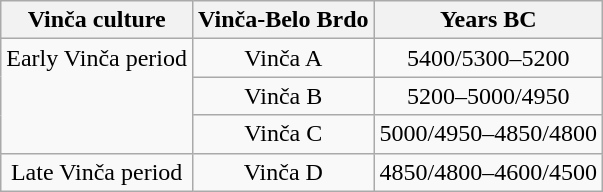<table class="wikitable" style="text-align:center">
<tr valign="top">
<th>Vinča culture</th>
<th>Vinča-Belo Brdo</th>
<th>Years BC</th>
</tr>
<tr valign="top">
<td rowspan="3">Early Vinča period</td>
<td>Vinča A</td>
<td rowspan="1">5400/5300–5200</td>
</tr>
<tr valign="top">
<td>Vinča B</td>
<td rowspan="1">5200–5000/4950</td>
</tr>
<tr valign="top">
<td>Vinča C</td>
<td rowspan="1">5000/4950–4850/4800</td>
</tr>
<tr valign="top">
<td rowspan="1">Late Vinča period</td>
<td>Vinča D</td>
<td rowspan="1">4850/4800–4600/4500</td>
</tr>
</table>
